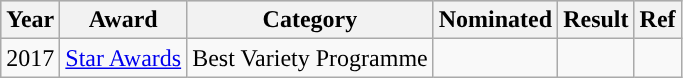<table class="wikitable sortable">
<tr style="background:#ccc; text-align:center;">
<th>Year</th>
<th>Award</th>
<th>Category</th>
<th>Nominated</th>
<th>Result</th>
<th>Ref</th>
</tr>
<tr>
<td>2017</td>
<td><a href='#'>Star Awards</a></td>
<td>Best Variety Programme</td>
<td></td>
<td></td>
<td></td>
</tr>
</table>
